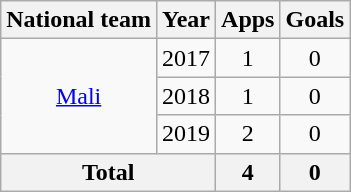<table class="wikitable" style="text-align:center">
<tr>
<th>National team</th>
<th>Year</th>
<th>Apps</th>
<th>Goals</th>
</tr>
<tr>
<td rowspan="3"><a href='#'>Mali</a></td>
<td>2017</td>
<td>1</td>
<td>0</td>
</tr>
<tr>
<td>2018</td>
<td>1</td>
<td>0</td>
</tr>
<tr>
<td>2019</td>
<td>2</td>
<td>0</td>
</tr>
<tr>
<th colspan="2">Total</th>
<th>4</th>
<th>0</th>
</tr>
</table>
